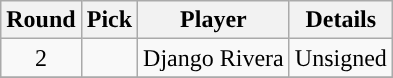<table class="wikitable sortable sortable">
<tr>
<th>Round</th>
<th>Pick</th>
<th>Player</th>
<th>Details</th>
</tr>
<tr style="text-align: center">
<td>2</td>
<td></td>
<td>Django Rivera</td>
<td>Unsigned</td>
</tr>
<tr>
</tr>
</table>
